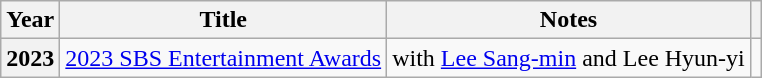<table class="wikitable plainrowheaders">
<tr>
<th scope="col">Year</th>
<th scope="col">Title</th>
<th scope="col">Notes</th>
<th scope="col" class="unsortable"></th>
</tr>
<tr>
<th scope="row">2023</th>
<td><a href='#'>2023 SBS Entertainment Awards</a></td>
<td>with <a href='#'>Lee Sang-min</a> and Lee Hyun-yi</td>
<td></td>
</tr>
</table>
